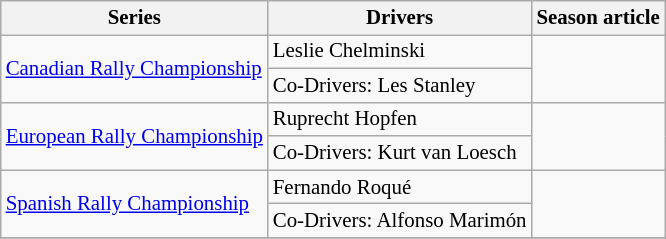<table class="wikitable" style="font-size: 87%;">
<tr>
<th>Series</th>
<th>Drivers</th>
<th>Season article</th>
</tr>
<tr>
<td rowspan=2><a href='#'>Canadian Rally Championship</a></td>
<td> Leslie Chelminski</td>
<td rowspan=2></td>
</tr>
<tr>
<td>Co-Drivers:  Les Stanley</td>
</tr>
<tr>
<td rowspan=2><a href='#'>European Rally Championship</a></td>
<td> Ruprecht Hopfen</td>
<td rowspan=2></td>
</tr>
<tr>
<td>Co-Drivers:  Kurt van Loesch</td>
</tr>
<tr>
<td rowspan=2><a href='#'>Spanish Rally Championship</a></td>
<td> Fernando Roqué</td>
<td rowspan=2></td>
</tr>
<tr>
<td>Co-Drivers:  Alfonso Marimón</td>
</tr>
<tr>
</tr>
</table>
